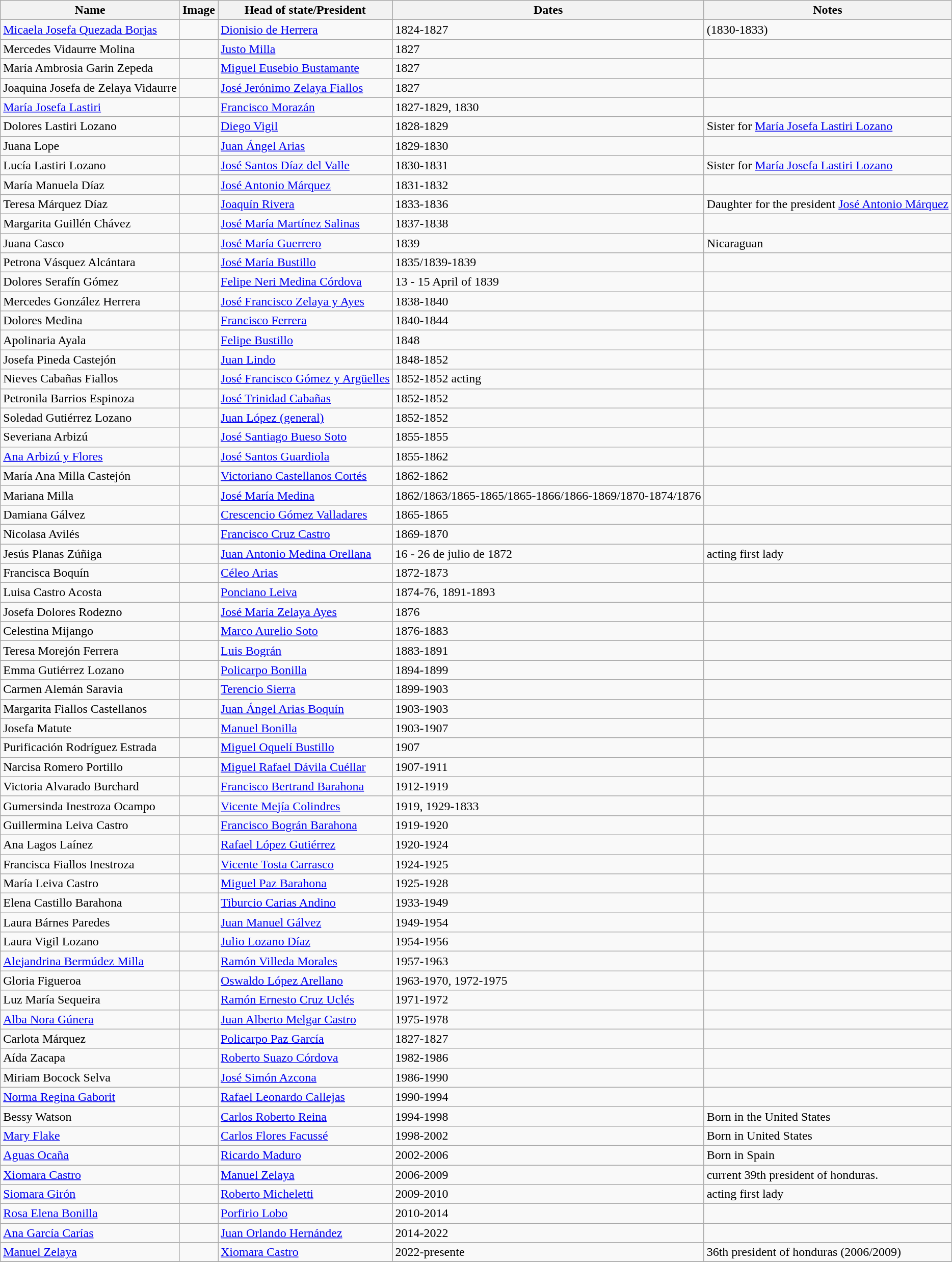<table class="wikitable">
<tr>
<th>Name</th>
<th>Image</th>
<th>Head of state/President</th>
<th>Dates</th>
<th>Notes</th>
</tr>
<tr>
<td><a href='#'>Micaela Josefa Quezada Borjas</a></td>
<td></td>
<td><a href='#'>Dionisio de Herrera</a></td>
<td>1824-1827</td>
<td>(1830-1833)</td>
</tr>
<tr>
<td>Mercedes Vidaurre Molina</td>
<td></td>
<td><a href='#'>Justo Milla</a></td>
<td>1827</td>
<td></td>
</tr>
<tr>
<td>María Ambrosia Garin Zepeda</td>
<td></td>
<td><a href='#'>Miguel Eusebio Bustamante</a></td>
<td>1827</td>
<td></td>
</tr>
<tr>
<td>Joaquina Josefa de Zelaya Vidaurre</td>
<td></td>
<td><a href='#'>José Jerónimo Zelaya Fiallos</a></td>
<td>1827</td>
<td></td>
</tr>
<tr>
<td><a href='#'>María Josefa Lastiri</a></td>
<td></td>
<td><a href='#'>Francisco Morazán</a></td>
<td>1827-1829, 1830</td>
<td></td>
</tr>
<tr>
<td>Dolores Lastiri Lozano</td>
<td></td>
<td><a href='#'>Diego Vigil</a></td>
<td>1828-1829</td>
<td>Sister for <a href='#'>María Josefa Lastiri Lozano</a></td>
</tr>
<tr>
<td>Juana Lope</td>
<td></td>
<td><a href='#'>Juan Ángel Arias</a></td>
<td>1829-1830</td>
<td></td>
</tr>
<tr>
<td>Lucía Lastiri Lozano</td>
<td></td>
<td><a href='#'>José Santos Díaz del Valle</a></td>
<td>1830-1831</td>
<td>Sister for <a href='#'>María Josefa Lastiri Lozano</a></td>
</tr>
<tr>
<td>María Manuela Díaz</td>
<td></td>
<td><a href='#'>José Antonio Márquez</a></td>
<td>1831-1832</td>
<td></td>
</tr>
<tr>
<td>Teresa Márquez Díaz</td>
<td></td>
<td><a href='#'>Joaquín Rivera</a></td>
<td>1833-1836</td>
<td>Daughter for the president <a href='#'>José Antonio Márquez</a></td>
</tr>
<tr>
<td>Margarita Guillén Chávez</td>
<td></td>
<td><a href='#'>José María Martínez Salinas</a></td>
<td>1837-1838</td>
<td></td>
</tr>
<tr>
<td>Juana Casco</td>
<td></td>
<td><a href='#'>José María Guerrero</a></td>
<td>1839</td>
<td>Nicaraguan</td>
</tr>
<tr>
<td>Petrona Vásquez Alcántara</td>
<td></td>
<td><a href='#'>José María Bustillo</a></td>
<td>1835/1839-1839</td>
<td></td>
</tr>
<tr>
<td>Dolores Serafín Gómez</td>
<td></td>
<td><a href='#'>Felipe Neri Medina Córdova</a></td>
<td>13 - 15 April of 1839</td>
<td></td>
</tr>
<tr>
<td>Mercedes González Herrera</td>
<td></td>
<td><a href='#'>José Francisco Zelaya y Ayes</a></td>
<td>1838-1840</td>
<td></td>
</tr>
<tr>
<td>Dolores Medina</td>
<td></td>
<td><a href='#'>Francisco Ferrera</a></td>
<td>1840-1844</td>
<td></td>
</tr>
<tr>
<td>Apolinaria Ayala</td>
<td></td>
<td><a href='#'>Felipe Bustillo</a></td>
<td>1848</td>
<td></td>
</tr>
<tr>
<td>Josefa Pineda Castejón</td>
<td></td>
<td><a href='#'>Juan Lindo</a></td>
<td>1848-1852</td>
<td></td>
</tr>
<tr>
<td>Nieves Cabañas Fiallos</td>
<td></td>
<td><a href='#'>José Francisco Gómez y Argüelles</a></td>
<td>1852-1852 acting</td>
<td></td>
</tr>
<tr>
<td>Petronila Barrios Espinoza</td>
<td></td>
<td><a href='#'>José Trinidad Cabañas</a></td>
<td>1852-1852</td>
<td></td>
</tr>
<tr>
<td>Soledad Gutiérrez Lozano</td>
<td></td>
<td><a href='#'>Juan López (general)</a></td>
<td>1852-1852</td>
<td></td>
</tr>
<tr>
<td>Severiana Arbizú</td>
<td></td>
<td><a href='#'>José Santiago Bueso Soto</a></td>
<td>1855-1855</td>
<td></td>
</tr>
<tr>
<td><a href='#'>Ana Arbizú y Flores</a></td>
<td></td>
<td><a href='#'>José Santos Guardiola</a></td>
<td>1855-1862</td>
<td></td>
</tr>
<tr>
<td>María Ana Milla Castejón</td>
<td></td>
<td><a href='#'>Victoriano Castellanos Cortés</a></td>
<td>1862-1862</td>
<td></td>
</tr>
<tr>
<td>Mariana Milla</td>
<td></td>
<td><a href='#'>José María Medina</a></td>
<td>1862/1863/1865-1865/1865-1866/1866-1869/1870-1874/1876</td>
<td></td>
</tr>
<tr>
<td>Damiana Gálvez</td>
<td></td>
<td><a href='#'>Crescencio Gómez Valladares</a></td>
<td>1865-1865</td>
<td></td>
</tr>
<tr>
<td>Nicolasa Avilés</td>
<td></td>
<td><a href='#'>Francisco Cruz Castro</a></td>
<td>1869-1870</td>
<td></td>
</tr>
<tr>
<td>Jesús Planas Zúñiga</td>
<td></td>
<td><a href='#'>Juan Antonio Medina Orellana</a></td>
<td>16 - 26 de julio de 1872</td>
<td>acting first lady</td>
</tr>
<tr>
<td>Francisca Boquín</td>
<td></td>
<td><a href='#'>Céleo Arias</a></td>
<td>1872-1873</td>
<td></td>
</tr>
<tr>
<td>Luisa Castro Acosta</td>
<td></td>
<td><a href='#'>Ponciano Leiva</a></td>
<td>1874-76, 1891-1893</td>
<td></td>
</tr>
<tr>
<td>Josefa Dolores Rodezno</td>
<td></td>
<td><a href='#'>José María Zelaya Ayes</a></td>
<td>1876</td>
<td></td>
</tr>
<tr>
<td>Celestina Mijango</td>
<td></td>
<td><a href='#'>Marco Aurelio Soto</a></td>
<td>1876-1883</td>
<td></td>
</tr>
<tr>
<td>Teresa Morejón Ferrera</td>
<td></td>
<td><a href='#'>Luis Bográn</a></td>
<td>1883-1891</td>
<td></td>
</tr>
<tr>
<td>Emma Gutiérrez Lozano</td>
<td></td>
<td><a href='#'>Policarpo Bonilla</a></td>
<td>1894-1899</td>
<td></td>
</tr>
<tr>
<td>Carmen Alemán Saravia</td>
<td></td>
<td><a href='#'>Terencio Sierra</a></td>
<td>1899-1903</td>
<td></td>
</tr>
<tr>
<td>Margarita Fiallos Castellanos</td>
<td></td>
<td><a href='#'>Juan Ángel Arias Boquín</a></td>
<td>1903-1903</td>
<td></td>
</tr>
<tr>
<td>Josefa Matute</td>
<td></td>
<td><a href='#'>Manuel Bonilla</a></td>
<td>1903-1907</td>
<td></td>
</tr>
<tr>
<td>Purificación Rodríguez Estrada</td>
<td></td>
<td><a href='#'>Miguel Oquelí Bustillo</a></td>
<td>1907</td>
<td></td>
</tr>
<tr>
<td>Narcisa Romero Portillo</td>
<td></td>
<td><a href='#'>Miguel Rafael Dávila Cuéllar</a></td>
<td>1907-1911</td>
<td></td>
</tr>
<tr>
<td>Victoria Alvarado Burchard</td>
<td></td>
<td><a href='#'>Francisco Bertrand Barahona</a></td>
<td>1912-1919</td>
<td></td>
</tr>
<tr>
<td>Gumersinda Inestroza Ocampo</td>
<td></td>
<td><a href='#'>Vicente Mejía Colindres</a></td>
<td>1919, 1929-1833</td>
<td></td>
</tr>
<tr>
<td>Guillermina Leiva Castro</td>
<td></td>
<td><a href='#'>Francisco Bográn Barahona</a></td>
<td>1919-1920</td>
<td></td>
</tr>
<tr>
<td>Ana Lagos Laínez</td>
<td></td>
<td><a href='#'>Rafael López Gutiérrez</a></td>
<td>1920-1924</td>
<td></td>
</tr>
<tr>
<td>Francisca Fiallos Inestroza</td>
<td></td>
<td><a href='#'>Vicente Tosta Carrasco</a></td>
<td>1924-1925</td>
<td></td>
</tr>
<tr>
<td>María Leiva Castro</td>
<td></td>
<td><a href='#'>Miguel Paz Barahona</a></td>
<td>1925-1928</td>
<td></td>
</tr>
<tr>
<td>Elena Castillo Barahona</td>
<td></td>
<td><a href='#'>Tiburcio Carias Andino</a></td>
<td>1933-1949</td>
<td></td>
</tr>
<tr>
<td>Laura Bárnes Paredes</td>
<td></td>
<td><a href='#'>Juan Manuel Gálvez</a></td>
<td>1949-1954</td>
<td></td>
</tr>
<tr>
<td>Laura Vigil Lozano</td>
<td></td>
<td><a href='#'>Julio Lozano Díaz</a></td>
<td>1954-1956</td>
<td></td>
</tr>
<tr>
<td><a href='#'>Alejandrina Bermúdez Milla</a></td>
<td></td>
<td><a href='#'>Ramón Villeda Morales</a></td>
<td>1957-1963</td>
<td></td>
</tr>
<tr>
<td>Gloria Figueroa</td>
<td></td>
<td><a href='#'>Oswaldo López Arellano</a></td>
<td>1963-1970, 1972-1975</td>
<td></td>
</tr>
<tr>
<td>Luz María Sequeira</td>
<td></td>
<td><a href='#'>Ramón Ernesto Cruz Uclés</a></td>
<td>1971-1972</td>
<td></td>
</tr>
<tr>
<td><a href='#'>Alba Nora Gúnera</a></td>
<td></td>
<td><a href='#'>Juan Alberto Melgar Castro</a></td>
<td>1975-1978</td>
<td></td>
</tr>
<tr>
<td>Carlota Márquez</td>
<td></td>
<td><a href='#'>Policarpo Paz García</a></td>
<td>1827-1827</td>
<td></td>
</tr>
<tr>
<td>Aída Zacapa</td>
<td></td>
<td><a href='#'>Roberto Suazo Córdova</a></td>
<td>1982-1986</td>
<td></td>
</tr>
<tr>
<td>Miriam Bocock Selva</td>
<td></td>
<td><a href='#'>José Simón Azcona</a></td>
<td>1986-1990</td>
<td></td>
</tr>
<tr>
<td><a href='#'>Norma Regina Gaborit</a></td>
<td></td>
<td><a href='#'>Rafael Leonardo Callejas</a></td>
<td>1990-1994</td>
<td></td>
</tr>
<tr>
<td>Bessy Watson</td>
<td></td>
<td><a href='#'>Carlos Roberto Reina</a></td>
<td>1994-1998</td>
<td>Born in the United States</td>
</tr>
<tr>
<td><a href='#'>Mary Flake</a></td>
<td></td>
<td><a href='#'>Carlos Flores Facussé</a></td>
<td>1998-2002</td>
<td>Born in United States</td>
</tr>
<tr>
<td><a href='#'>Aguas Ocaña</a></td>
<td></td>
<td><a href='#'>Ricardo Maduro</a></td>
<td>2002-2006</td>
<td>Born in Spain</td>
</tr>
<tr>
<td><a href='#'>Xiomara Castro</a></td>
<td></td>
<td><a href='#'>Manuel Zelaya</a></td>
<td>2006-2009</td>
<td>current 39th president of honduras.</td>
</tr>
<tr>
<td><a href='#'>Siomara Girón</a></td>
<td></td>
<td><a href='#'>Roberto Micheletti</a></td>
<td>2009-2010</td>
<td>acting first lady</td>
</tr>
<tr>
<td><a href='#'>Rosa Elena Bonilla</a></td>
<td></td>
<td><a href='#'>Porfirio Lobo</a></td>
<td>2010-2014</td>
<td></td>
</tr>
<tr>
<td><a href='#'>Ana García Carías</a></td>
<td></td>
<td><a href='#'>Juan Orlando Hernández</a></td>
<td>2014-2022</td>
<td></td>
</tr>
<tr>
<td><a href='#'>Manuel Zelaya</a></td>
<td></td>
<td><a href='#'>Xiomara Castro</a></td>
<td>2022-presente</td>
<td>36th president of honduras (2006/2009)</td>
</tr>
<tr>
</tr>
</table>
